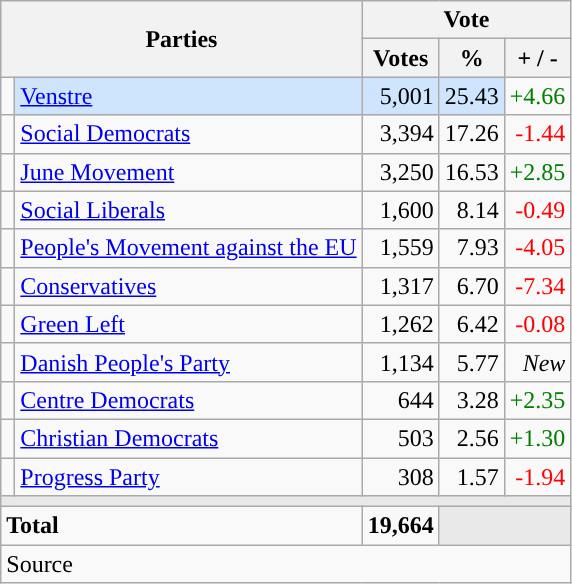<table class="wikitable" style="text-align:right;">
<tr>
<th style="text-align:centre;" rowspan="2" colspan="2" width="225">Parties</th>
<th colspan="3">Vote</th>
</tr>
<tr>
<th width="15">Votes</th>
<th width="15">%</th>
<th width="15">+ / -</th>
</tr>
<tr>
<td width="2" style="color:inherit;background:"></td>
<td bgcolor=#cfe5fe   align="left"><a href='#'>Venstre</a></td>
<td bgcolor=#cfe5fe>5,001</td>
<td bgcolor=#cfe5fe>25.43</td>
<td style=color:green;>+4.66</td>
</tr>
<tr>
<td width="2" style="color:inherit;background:"></td>
<td align="left"><a href='#'>Social Democrats</a></td>
<td>3,394</td>
<td>17.26</td>
<td style=color:red;>-1.44</td>
</tr>
<tr>
<td width="2" style="color:inherit;background:"></td>
<td align="left"><a href='#'>June Movement</a></td>
<td>3,250</td>
<td>16.53</td>
<td style=color:green;>+2.85</td>
</tr>
<tr>
<td width="2" style="color:inherit;background:"></td>
<td align="left"><a href='#'>Social Liberals</a></td>
<td>1,600</td>
<td>8.14</td>
<td style=color:red;>-0.49</td>
</tr>
<tr>
<td width="2" style="color:inherit;background:"></td>
<td align="left"><a href='#'>People's Movement against the EU</a></td>
<td>1,559</td>
<td>7.93</td>
<td style=color:red;>-4.05</td>
</tr>
<tr>
<td width="2" style="color:inherit;background:"></td>
<td align="left"><a href='#'>Conservatives</a></td>
<td>1,317</td>
<td>6.70</td>
<td style=color:red;>-7.34</td>
</tr>
<tr>
<td width="2" style="color:inherit;background:"></td>
<td align="left"><a href='#'>Green Left</a></td>
<td>1,262</td>
<td>6.42</td>
<td style=color:red;>-0.08</td>
</tr>
<tr>
<td width="2" style="color:inherit;background:"></td>
<td align="left"><a href='#'>Danish People's Party</a></td>
<td>1,134</td>
<td>5.77</td>
<td><em>New</em></td>
</tr>
<tr>
<td width="2" style="color:inherit;background:"></td>
<td align="left"><a href='#'>Centre Democrats</a></td>
<td>644</td>
<td>3.28</td>
<td style=color:green;>+2.35</td>
</tr>
<tr>
<td width="2" style="color:inherit;background:"></td>
<td align="left"><a href='#'>Christian Democrats</a></td>
<td>503</td>
<td>2.56</td>
<td style=color:green;>+1.30</td>
</tr>
<tr>
<td width="2" style="color:inherit;background:"></td>
<td align="left"><a href='#'>Progress Party</a></td>
<td>308</td>
<td>1.57</td>
<td style=color:red;>-1.94</td>
</tr>
<tr>
<td colspan="7" bgcolor="#E9E9E9"></td>
</tr>
<tr>
<td align="left" colspan="2"><strong>Total</strong></td>
<td><strong>19,664</strong></td>
<td bgcolor="#E9E9E9" colspan="2"></td>
</tr>
<tr>
<td align="left" colspan="6">Source</td>
</tr>
</table>
